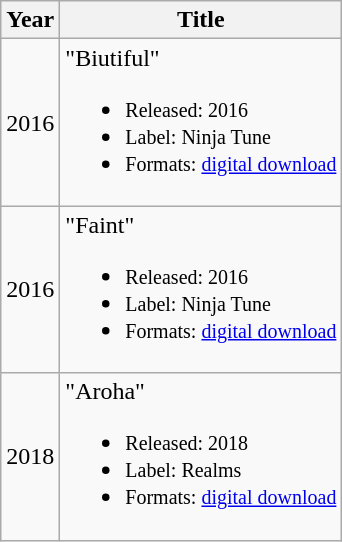<table class="wikitable">
<tr>
<th>Year</th>
<th>Title</th>
</tr>
<tr>
<td>2016</td>
<td>"Biutiful"<br><ul><li><small>Released: 2016</small></li><li><small>Label: Ninja Tune</small></li><li><small>Formats: <a href='#'>digital download</a></small></li></ul></td>
</tr>
<tr>
<td>2016</td>
<td>"Faint"<br><ul><li><small>Released: 2016</small></li><li><small>Label: Ninja Tune</small></li><li><small>Formats: <a href='#'>digital download</a></small></li></ul></td>
</tr>
<tr>
<td>2018</td>
<td>"Aroha"<br><ul><li><small>Released: 2018</small></li><li><small>Label: Realms</small></li><li><small>Formats: <a href='#'>digital download</a></small></li></ul></td>
</tr>
</table>
